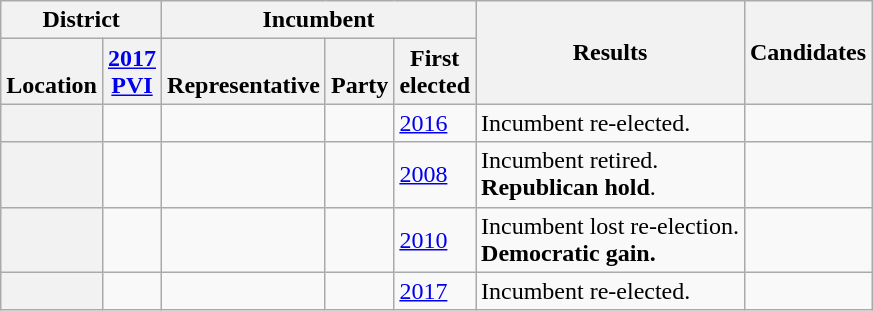<table class="wikitable sortable">
<tr>
<th colspan=2>District</th>
<th colspan=3>Incumbent</th>
<th rowspan=2>Results</th>
<th rowspan=2 class=unsortable>Candidates</th>
</tr>
<tr valign=bottom>
<th>Location</th>
<th><a href='#'>2017<br>PVI</a></th>
<th>Representative</th>
<th>Party</th>
<th>First<br>elected</th>
</tr>
<tr>
<th></th>
<td></td>
<td></td>
<td></td>
<td><a href='#'>2016</a></td>
<td>Incumbent re-elected.</td>
<td nowrap></td>
</tr>
<tr>
<th></th>
<td></td>
<td></td>
<td></td>
<td><a href='#'>2008</a></td>
<td>Incumbent retired.<br><strong>Republican hold</strong>.</td>
<td nowrap></td>
</tr>
<tr>
<th></th>
<td></td>
<td></td>
<td></td>
<td><a href='#'>2010</a></td>
<td>Incumbent lost re-election.<br><strong>Democratic gain.</strong></td>
<td nowrap></td>
</tr>
<tr>
<th></th>
<td></td>
<td></td>
<td></td>
<td><a href='#'>2017 </a></td>
<td>Incumbent re-elected.</td>
<td nowrap></td>
</tr>
</table>
